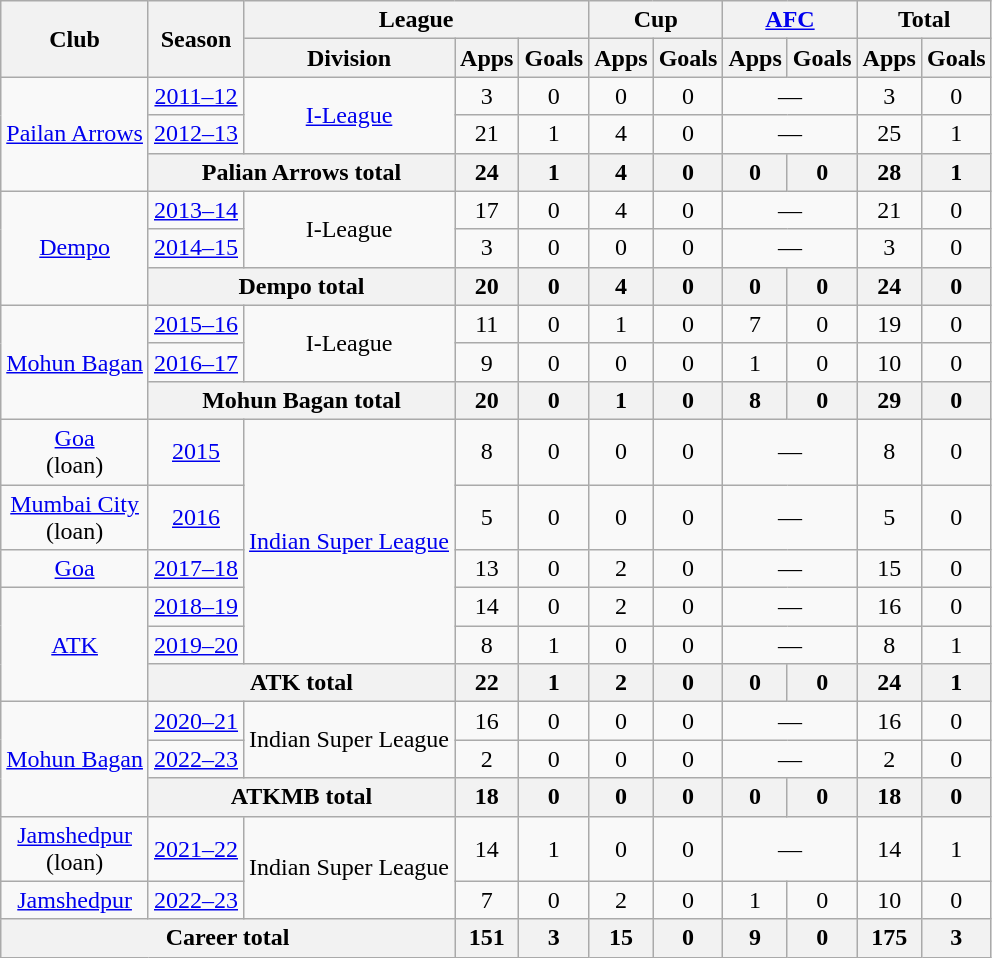<table class="wikitable" style="font-size; text-align:center;">
<tr>
<th rowspan="2">Club</th>
<th rowspan="2">Season</th>
<th colspan="3">League</th>
<th colspan="2">Cup</th>
<th colspan="2"><a href='#'>AFC</a></th>
<th colspan="2">Total</th>
</tr>
<tr>
<th>Division</th>
<th>Apps</th>
<th>Goals</th>
<th>Apps</th>
<th>Goals</th>
<th>Apps</th>
<th>Goals</th>
<th>Apps</th>
<th>Goals</th>
</tr>
<tr>
<td rowspan="3"><a href='#'>Pailan Arrows</a></td>
<td><a href='#'>2011–12</a></td>
<td rowspan="2"><a href='#'>I-League</a></td>
<td>3</td>
<td>0</td>
<td>0</td>
<td>0</td>
<td colspan="2">—</td>
<td>3</td>
<td>0</td>
</tr>
<tr>
<td><a href='#'>2012–13</a></td>
<td>21</td>
<td>1</td>
<td>4</td>
<td>0</td>
<td colspan="2">—</td>
<td>25</td>
<td>1</td>
</tr>
<tr>
<th colspan="2">Palian Arrows total</th>
<th>24</th>
<th>1</th>
<th>4</th>
<th>0</th>
<th>0</th>
<th>0</th>
<th>28</th>
<th>1</th>
</tr>
<tr>
<td rowspan="3"><a href='#'>Dempo</a></td>
<td><a href='#'>2013–14</a></td>
<td rowspan="2">I-League</td>
<td>17</td>
<td>0</td>
<td>4</td>
<td>0</td>
<td colspan="2">—</td>
<td>21</td>
<td>0</td>
</tr>
<tr>
<td><a href='#'>2014–15</a></td>
<td>3</td>
<td>0</td>
<td>0</td>
<td>0</td>
<td colspan="2">—</td>
<td>3</td>
<td>0</td>
</tr>
<tr>
<th colspan="2">Dempo total</th>
<th>20</th>
<th>0</th>
<th>4</th>
<th>0</th>
<th>0</th>
<th>0</th>
<th>24</th>
<th>0</th>
</tr>
<tr>
<td rowspan="3"><a href='#'>Mohun Bagan</a></td>
<td><a href='#'>2015–16</a></td>
<td rowspan="2">I-League</td>
<td>11</td>
<td>0</td>
<td>1</td>
<td>0</td>
<td>7</td>
<td>0</td>
<td>19</td>
<td>0</td>
</tr>
<tr>
<td><a href='#'>2016–17</a></td>
<td>9</td>
<td>0</td>
<td>0</td>
<td>0</td>
<td>1</td>
<td>0</td>
<td>10</td>
<td>0</td>
</tr>
<tr>
<th colspan="2">Mohun Bagan total</th>
<th>20</th>
<th>0</th>
<th>1</th>
<th>0</th>
<th>8</th>
<th>0</th>
<th>29</th>
<th>0</th>
</tr>
<tr>
<td rowspan="1"><a href='#'>Goa</a> <br>(loan)</td>
<td><a href='#'>2015</a></td>
<td rowspan="5"><a href='#'>Indian Super League</a></td>
<td>8</td>
<td>0</td>
<td>0</td>
<td>0</td>
<td colspan="2">—</td>
<td>8</td>
<td>0</td>
</tr>
<tr>
<td rowspan="1"><a href='#'>Mumbai City</a> <br>(loan)</td>
<td><a href='#'>2016</a></td>
<td>5</td>
<td>0</td>
<td>0</td>
<td>0</td>
<td colspan="2">—</td>
<td>5</td>
<td>0</td>
</tr>
<tr>
<td rowspan="1"><a href='#'>Goa</a></td>
<td><a href='#'>2017–18</a></td>
<td>13</td>
<td>0</td>
<td>2</td>
<td>0</td>
<td colspan="2">—</td>
<td>15</td>
<td>0</td>
</tr>
<tr>
<td rowspan="3"><a href='#'>ATK</a></td>
<td><a href='#'>2018–19</a></td>
<td>14</td>
<td>0</td>
<td>2</td>
<td>0</td>
<td colspan="2">—</td>
<td>16</td>
<td>0</td>
</tr>
<tr>
<td><a href='#'>2019–20</a></td>
<td>8</td>
<td>1</td>
<td>0</td>
<td>0</td>
<td colspan="2">—</td>
<td>8</td>
<td>1</td>
</tr>
<tr>
<th colspan="2">ATK total</th>
<th>22</th>
<th>1</th>
<th>2</th>
<th>0</th>
<th>0</th>
<th>0</th>
<th>24</th>
<th>1</th>
</tr>
<tr>
<td rowspan="3"><a href='#'>Mohun Bagan</a></td>
<td><a href='#'>2020–21</a></td>
<td rowspan="2">Indian Super League</td>
<td>16</td>
<td>0</td>
<td>0</td>
<td>0</td>
<td colspan="2">—</td>
<td>16</td>
<td>0</td>
</tr>
<tr>
<td><a href='#'>2022–23</a></td>
<td>2</td>
<td>0</td>
<td>0</td>
<td>0</td>
<td colspan="2">—</td>
<td>2</td>
<td>0</td>
</tr>
<tr>
<th colspan="2">ATKMB total</th>
<th>18</th>
<th>0</th>
<th>0</th>
<th>0</th>
<th>0</th>
<th>0</th>
<th>18</th>
<th>0</th>
</tr>
<tr>
<td rowspan="1"><a href='#'>Jamshedpur</a> <br>(loan)</td>
<td><a href='#'>2021–22</a></td>
<td rowspan="2">Indian Super League</td>
<td>14</td>
<td>1</td>
<td>0</td>
<td>0</td>
<td colspan="2">—</td>
<td>14</td>
<td>1</td>
</tr>
<tr>
<td rowspan="1"><a href='#'>Jamshedpur</a></td>
<td><a href='#'>2022–23</a></td>
<td>7</td>
<td>0</td>
<td>2</td>
<td>0</td>
<td>1</td>
<td>0</td>
<td>10</td>
<td>0</td>
</tr>
<tr>
<th colspan="3">Career total</th>
<th>151</th>
<th>3</th>
<th>15</th>
<th>0</th>
<th>9</th>
<th>0</th>
<th>175</th>
<th>3</th>
</tr>
</table>
